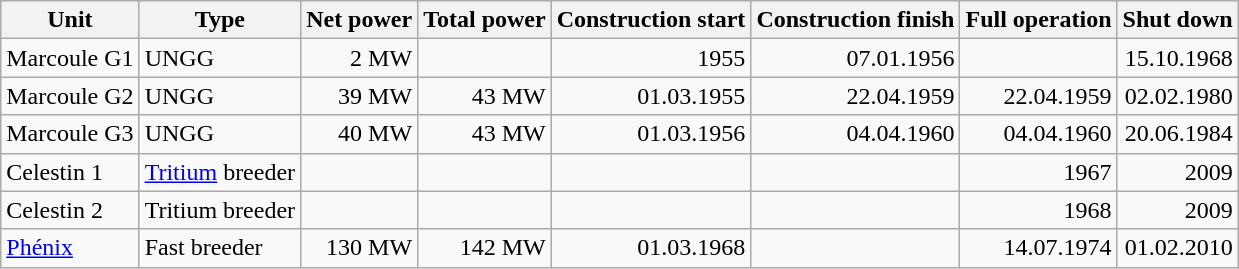<table class="wikitable">
<tr>
<th>Unit</th>
<th>Type</th>
<th>Net power</th>
<th>Total power</th>
<th>Construction start</th>
<th>Construction finish</th>
<th>Full operation</th>
<th>Shut down</th>
</tr>
<tr>
<td>Marcoule G1</td>
<td>UNGG</td>
<td style="text-align:right;">2 MW</td>
<td style="text-align:right;"></td>
<td style="text-align:right;">1955</td>
<td style="text-align:right;">07.01.1956</td>
<td style="text-align:right;"> </td>
<td style="text-align:right;">15.10.1968</td>
</tr>
<tr>
<td>Marcoule G2</td>
<td>UNGG</td>
<td style="text-align:right;">39 MW</td>
<td style="text-align:right;">43 MW</td>
<td style="text-align:right;">01.03.1955</td>
<td style="text-align:right;">22.04.1959</td>
<td style="text-align:right;">22.04.1959</td>
<td style="text-align:right;">02.02.1980</td>
</tr>
<tr>
<td>Marcoule G3</td>
<td>UNGG</td>
<td style="text-align:right;">40 MW</td>
<td style="text-align:right;">43 MW</td>
<td style="text-align:right;">01.03.1956</td>
<td style="text-align:right;">04.04.1960</td>
<td style="text-align:right;">04.04.1960</td>
<td style="text-align:right;">20.06.1984</td>
</tr>
<tr>
<td>Celestin 1</td>
<td><a href='#'>Tritium</a> breeder</td>
<td style="text-align:right;"> </td>
<td style="text-align:right;"> </td>
<td style="text-align:right;"> </td>
<td style="text-align:right;"> </td>
<td style="text-align:right;">1967</td>
<td style="text-align:right;">2009</td>
</tr>
<tr>
<td>Celestin 2</td>
<td>Tritium breeder</td>
<td style="text-align:right;"> </td>
<td style="text-align:right;"> </td>
<td style="text-align:right;"> </td>
<td style="text-align:right;"> </td>
<td style="text-align:right;">1968</td>
<td style="text-align:right;">2009</td>
</tr>
<tr>
<td><a href='#'>Phénix</a></td>
<td>Fast breeder</td>
<td style="text-align:right;">130 MW</td>
<td style="text-align:right;">142 MW</td>
<td style="text-align:right;">01.03.1968</td>
<td style="text-align:right;"> </td>
<td style="text-align:right;">14.07.1974</td>
<td style="text-align:right;">01.02.2010</td>
</tr>
</table>
